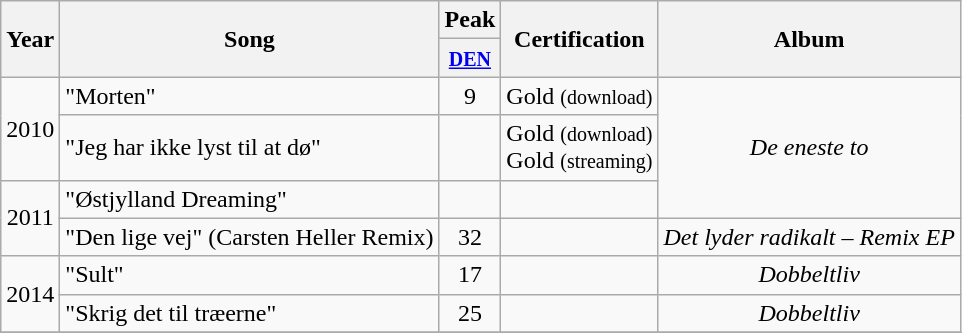<table class="wikitable">
<tr>
<th width="20" rowspan="2" style="text-align:center;">Year</th>
<th rowspan="2">Song</th>
<th colspan="1">Peak</th>
<th rowspan="2">Certification</th>
<th rowspan="2">Album</th>
</tr>
<tr>
<th align="center"><a href='#'><small>DEN</small></a><br></th>
</tr>
<tr>
<td align="center" rowspan=2>2010</td>
<td>"Morten"</td>
<td align="center">9</td>
<td align="center">Gold <small>(download)</small></td>
<td align="center" rowspan=3><em>De eneste to</em></td>
</tr>
<tr>
<td>"Jeg har ikke lyst til at dø"</td>
<td align="center"></td>
<td align="center">Gold <small>(download)</small> <br> Gold <small>(streaming)</small></td>
</tr>
<tr>
<td align="center" rowspan=2>2011</td>
<td>"Østjylland Dreaming"</td>
<td align="center"></td>
<td align="center"></td>
</tr>
<tr>
<td>"Den lige vej" (Carsten Heller Remix)</td>
<td align="center">32</td>
<td align="center"></td>
<td align="center"><em>Det lyder radikalt – Remix EP</em></td>
</tr>
<tr>
<td align="center" rowspan=2>2014</td>
<td>"Sult"</td>
<td align="center">17</td>
<td align="center"></td>
<td align="center"><em>Dobbeltliv</em></td>
</tr>
<tr>
<td>"Skrig det til træerne"</td>
<td align="center">25</td>
<td align="center"></td>
<td align="center"><em>Dobbeltliv</em></td>
</tr>
<tr>
</tr>
</table>
